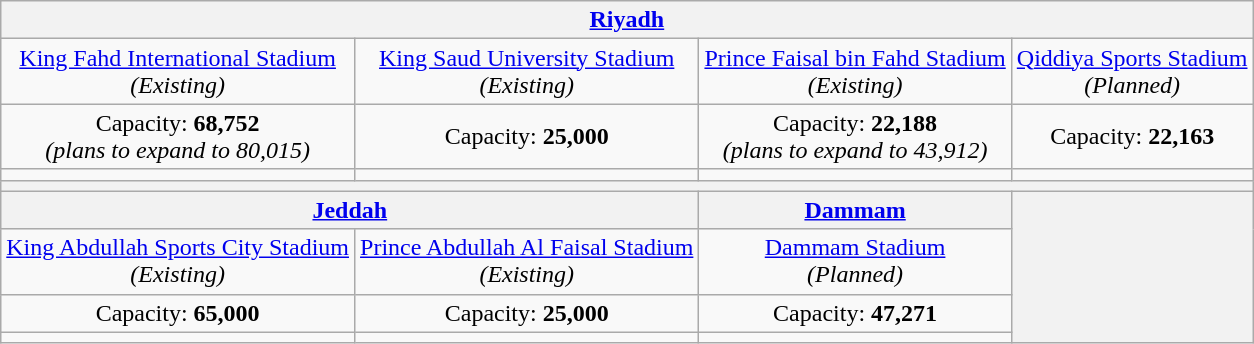<table class="wikitable" style="text-align:center">
<tr>
<th colspan="4"><a href='#'>Riyadh</a></th>
</tr>
<tr>
<td><a href='#'>King Fahd International Stadium</a><br><em>(Existing)</em></td>
<td><a href='#'>King Saud University Stadium</a><br><em>(Existing)</em></td>
<td><a href='#'>Prince Faisal bin Fahd Stadium</a><br><em>(Existing)</em></td>
<td><a href='#'>Qiddiya Sports Stadium</a><br><em>(Planned)</em></td>
</tr>
<tr>
<td>Capacity: <strong>68,752</strong><br><em>(plans to expand to</em> <em>80,015)</em></td>
<td>Capacity: <strong>25,000</strong></td>
<td>Capacity: <strong>22,188</strong><br><em>(plans to expand to</em> <em>43,912)</em></td>
<td>Capacity: <strong>22,163</strong></td>
</tr>
<tr>
<td></td>
<td></td>
<td></td>
<td></td>
</tr>
<tr>
<th colspan="4"></th>
</tr>
<tr>
<th colspan="2"><a href='#'>Jeddah</a></th>
<th><a href='#'>Dammam</a></th>
<th rowspan="4"></th>
</tr>
<tr>
<td><a href='#'>King Abdullah Sports City Stadium</a><br><em>(Existing)</em></td>
<td><a href='#'>Prince Abdullah Al Faisal Stadium</a><br><em>(Existing)</em></td>
<td><a href='#'>Dammam Stadium</a><br><em>(Planned)</em></td>
</tr>
<tr>
<td>Capacity: <strong>65,000</strong></td>
<td>Capacity: <strong>25,000</strong></td>
<td>Capacity: <strong>47,271</strong></td>
</tr>
<tr>
<td></td>
<td></td>
<td></td>
</tr>
</table>
